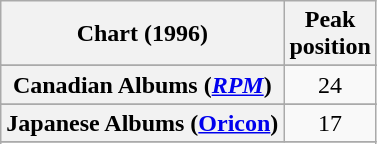<table class="wikitable plainrowheaders sortable" style="text-align:center;">
<tr>
<th scope="col">Chart (1996)</th>
<th scope="col">Peak<br>position</th>
</tr>
<tr>
</tr>
<tr>
<th scope="row">Canadian Albums (<em><a href='#'>RPM</a></em>)</th>
<td>24</td>
</tr>
<tr>
</tr>
<tr>
</tr>
<tr>
</tr>
<tr>
<th scope="row">Japanese Albums (<a href='#'>Oricon</a>)</th>
<td>17</td>
</tr>
<tr>
</tr>
<tr>
</tr>
<tr>
</tr>
<tr>
</tr>
</table>
